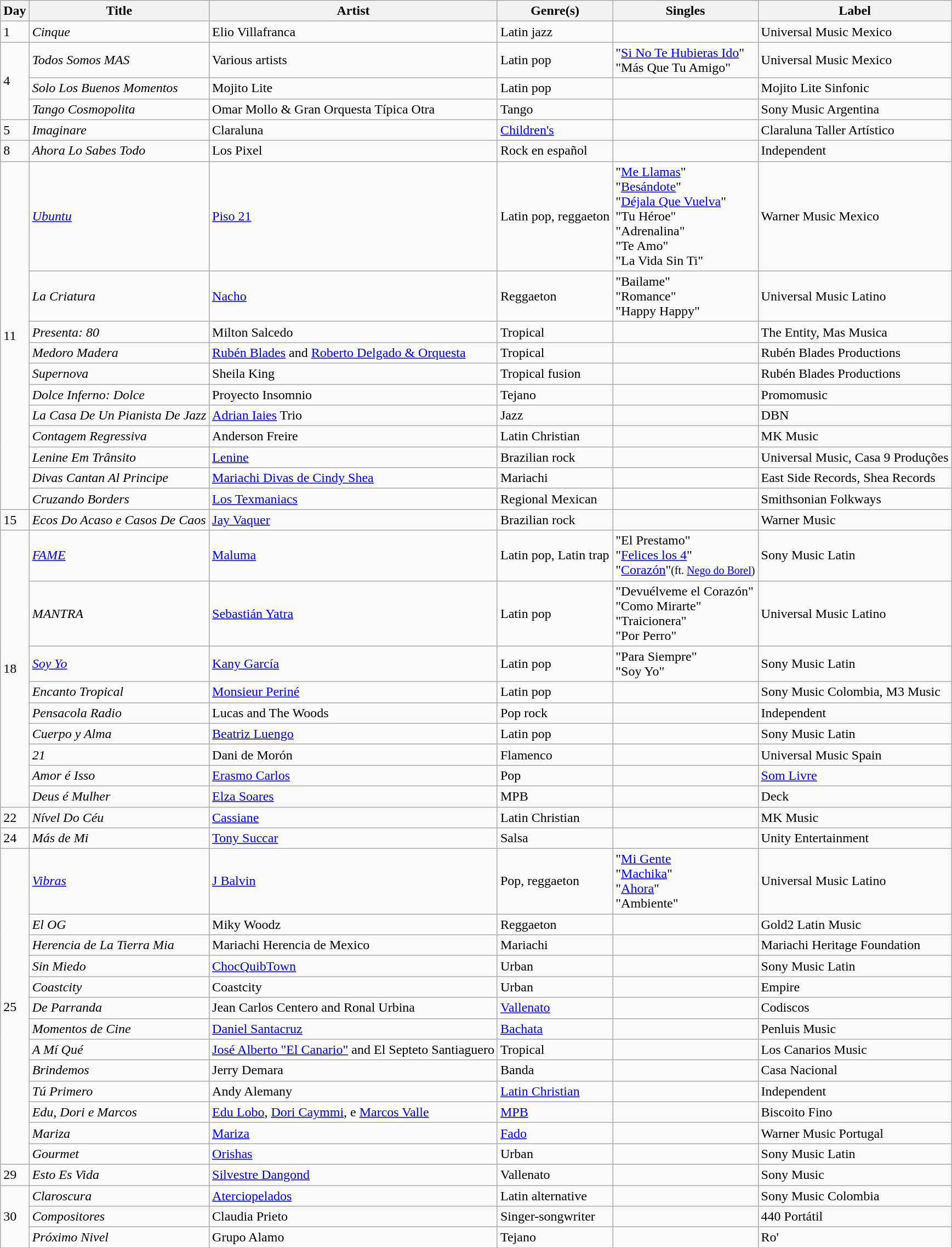<table class="wikitable sortable" style="text-align: left;">
<tr>
<th>Day</th>
<th>Title</th>
<th>Artist</th>
<th>Genre(s)</th>
<th>Singles</th>
<th>Label</th>
</tr>
<tr>
<td>1</td>
<td><em>Cinque</em></td>
<td>Elio Villafranca</td>
<td>Latin jazz</td>
<td></td>
<td>Universal Music Mexico</td>
</tr>
<tr>
<td rowspan="3">4</td>
<td><em>Todos Somos MAS</em></td>
<td>Various artists</td>
<td>Latin pop</td>
<td>"<a href='#'>Si No Te Hubieras Ido</a>"<br>"Más Que Tu Amigo"</td>
<td>Universal Music Mexico</td>
</tr>
<tr>
<td><em>Solo Los Buenos Momentos</em></td>
<td>Mojito Lite</td>
<td>Latin pop</td>
<td></td>
<td>Mojito Lite Sinfonic</td>
</tr>
<tr>
<td><em>Tango Cosmopolita</em></td>
<td>Omar Mollo & Gran Orquesta Típica Otra</td>
<td>Tango</td>
<td></td>
<td>Sony Music Argentina</td>
</tr>
<tr>
<td>5</td>
<td><em>Imaginare</em></td>
<td>Claraluna</td>
<td><a href='#'>Children's</a></td>
<td></td>
<td>Claraluna Taller Artístico</td>
</tr>
<tr>
<td>8</td>
<td><em>Ahora Lo Sabes Todo</em></td>
<td>Los Pixel</td>
<td>Rock en español</td>
<td></td>
<td>Independent</td>
</tr>
<tr>
<td rowspan="11">11</td>
<td><em><a href='#'>Ubuntu</a></em></td>
<td><a href='#'>Piso 21</a></td>
<td>Latin pop, reggaeton</td>
<td>"<a href='#'>Me Llamas</a>"<br>"<a href='#'>Besándote</a>"<br>"<a href='#'>Déjala Que Vuelva</a>"<br>"Tu Héroe"<br>"Adrenalina"<br>"Te Amo"<br>"La Vida Sin Ti"</td>
<td>Warner Music Mexico</td>
</tr>
<tr>
<td><em>La Criatura</em></td>
<td><a href='#'>Nacho</a></td>
<td>Reggaeton</td>
<td>"Bailame"<br>"Romance"<br>"Happy Happy"</td>
<td>Universal Music Latino</td>
</tr>
<tr>
<td><em>Presenta: 80</em></td>
<td>Milton Salcedo</td>
<td>Tropical</td>
<td></td>
<td>The Entity, Mas Musica</td>
</tr>
<tr>
<td><em>Medoro Madera</em></td>
<td><a href='#'>Rubén Blades</a> and <a href='#'>Roberto Delgado & Orquesta</a></td>
<td>Tropical</td>
<td></td>
<td>Rubén Blades Productions</td>
</tr>
<tr>
<td><em>Supernova</em></td>
<td>Sheila King</td>
<td>Tropical fusion</td>
<td></td>
<td>Rubén Blades Productions</td>
</tr>
<tr>
<td><em>Dolce Inferno: Dolce</em></td>
<td>Proyecto Insomnio</td>
<td>Tejano</td>
<td></td>
<td>Promomusic</td>
</tr>
<tr>
<td><em>La Casa De Un Pianista De Jazz</em></td>
<td><a href='#'>Adrian Iaies</a> Trio</td>
<td>Jazz</td>
<td></td>
<td>DBN</td>
</tr>
<tr>
<td><em>Contagem Regressiva</em></td>
<td>Anderson Freire</td>
<td>Latin Christian</td>
<td></td>
<td>MK Music</td>
</tr>
<tr>
<td><em>Lenine Em Trânsito</em></td>
<td><a href='#'>Lenine</a></td>
<td>Brazilian rock</td>
<td></td>
<td>Universal Music, Casa 9 Produções</td>
</tr>
<tr>
<td><em>Divas Cantan Al Principe</em></td>
<td><a href='#'>Mariachi Divas de Cindy Shea</a></td>
<td>Mariachi</td>
<td></td>
<td>East Side Records, Shea Records</td>
</tr>
<tr>
<td><em>Cruzando Borders</em></td>
<td><a href='#'>Los Texmaniacs</a></td>
<td>Regional Mexican</td>
<td></td>
<td>Smithsonian Folkways</td>
</tr>
<tr>
<td>15</td>
<td><em>Ecos Do Acaso e Casos De Caos</em></td>
<td><a href='#'>Jay Vaquer</a></td>
<td>Brazilian rock</td>
<td></td>
<td>Warner Music</td>
</tr>
<tr>
<td rowspan="9">18</td>
<td><em><a href='#'>FAME</a></em></td>
<td><a href='#'>Maluma</a></td>
<td>Latin pop, Latin trap</td>
<td>"El Prestamo"<br>"<a href='#'>Felices los 4</a>"<br>"<a href='#'>Corazón</a>"<small>(ft. <a href='#'>Nego do Borel</a>)</small></td>
<td>Sony Music Latin</td>
</tr>
<tr>
<td><em>MANTRA</em></td>
<td><a href='#'>Sebastián Yatra</a></td>
<td>Latin pop</td>
<td>"Devuélveme el Corazón"<br>"Como Mirarte"<br>"Traicionera"<br>"Por Perro"</td>
<td>Universal Music Latino</td>
</tr>
<tr>
<td><em><a href='#'>Soy Yo</a></em></td>
<td><a href='#'>Kany García</a></td>
<td>Latin pop</td>
<td>"Para Siempre"<br>"Soy Yo"</td>
<td>Sony Music Latin</td>
</tr>
<tr>
<td><em>Encanto Tropical</em></td>
<td><a href='#'>Monsieur Periné</a></td>
<td>Latin pop</td>
<td></td>
<td>Sony Music Colombia, M3 Music</td>
</tr>
<tr>
<td><em>Pensacola Radio</em></td>
<td>Lucas and The Woods</td>
<td>Pop rock</td>
<td></td>
<td>Independent</td>
</tr>
<tr>
<td><em>Cuerpo y Alma</em></td>
<td><a href='#'>Beatriz Luengo</a></td>
<td>Latin pop</td>
<td></td>
<td>Sony Music Latin</td>
</tr>
<tr>
<td><em>21</em></td>
<td>Dani de Morón</td>
<td>Flamenco</td>
<td></td>
<td>Universal Music Spain</td>
</tr>
<tr>
<td><em>Amor é Isso</em></td>
<td><a href='#'>Erasmo Carlos</a></td>
<td>Pop</td>
<td></td>
<td><a href='#'>Som Livre</a></td>
</tr>
<tr>
<td><em>Deus é Mulher</em></td>
<td><a href='#'>Elza Soares</a></td>
<td>MPB</td>
<td></td>
<td>Deck</td>
</tr>
<tr>
<td>22</td>
<td><em>Nível Do Céu</em></td>
<td><a href='#'>Cassiane</a></td>
<td>Latin Christian</td>
<td></td>
<td>MK Music</td>
</tr>
<tr>
<td>24</td>
<td><em>Más de Mi</em></td>
<td><a href='#'>Tony Succar</a></td>
<td>Salsa</td>
<td></td>
<td>Unity Entertainment</td>
</tr>
<tr>
<td rowspan="13">25</td>
<td><em><a href='#'>Vibras</a></em></td>
<td><a href='#'>J Balvin</a></td>
<td>Pop, reggaeton</td>
<td>"<a href='#'>Mi Gente</a><br>"<a href='#'>Machika</a>"<br>"<a href='#'>Ahora</a>"<br>"Ambiente"</td>
<td>Universal Music Latino</td>
</tr>
<tr>
<td><em>El OG</em></td>
<td>Miky Woodz</td>
<td>Reggaeton</td>
<td></td>
<td>Gold2 Latin Music</td>
</tr>
<tr>
<td><em>Herencia de La Tierra Mia</em></td>
<td>Mariachi Herencia de Mexico</td>
<td>Mariachi</td>
<td></td>
<td>Mariachi Heritage Foundation</td>
</tr>
<tr>
<td><em>Sin Miedo</em></td>
<td><a href='#'>ChocQuibTown</a></td>
<td>Urban</td>
<td></td>
<td>Sony Music Latin</td>
</tr>
<tr>
<td><em>Coastcity</em></td>
<td>Coastcity</td>
<td>Urban</td>
<td></td>
<td>Empire</td>
</tr>
<tr>
<td><em>De Parranda</em></td>
<td>Jean Carlos Centero and Ronal Urbina</td>
<td><a href='#'>Vallenato</a></td>
<td></td>
<td>Codiscos</td>
</tr>
<tr>
<td><em>Momentos de Cine</em></td>
<td><a href='#'>Daniel Santacruz</a></td>
<td><a href='#'>Bachata</a></td>
<td></td>
<td>Penluis Music</td>
</tr>
<tr>
<td><em>A Mí Qué</em></td>
<td><a href='#'>José Alberto "El Canario"</a> and El Septeto Santiaguero</td>
<td>Tropical</td>
<td></td>
<td>Los Canarios Music</td>
</tr>
<tr>
<td><em>Brindemos</em></td>
<td>Jerry Demara</td>
<td>Banda</td>
<td></td>
<td>Casa Nacional</td>
</tr>
<tr>
<td><em>Tú Primero</em></td>
<td>Andy Alemany</td>
<td><a href='#'>Latin Christian</a></td>
<td></td>
<td>Independent</td>
</tr>
<tr>
<td><em>Edu, Dori e Marcos</em></td>
<td><a href='#'>Edu Lobo</a>, <a href='#'>Dori Caymmi</a>, e <a href='#'>Marcos Valle</a></td>
<td><a href='#'>MPB</a></td>
<td></td>
<td>Biscoito Fino</td>
</tr>
<tr>
<td><em>Mariza</em></td>
<td><a href='#'>Mariza</a></td>
<td><a href='#'>Fado</a></td>
<td></td>
<td>Warner Music Portugal</td>
</tr>
<tr>
<td><em>Gourmet</em></td>
<td><a href='#'>Orishas</a></td>
<td>Urban</td>
<td></td>
<td>Sony Music Latin</td>
</tr>
<tr>
<td>29</td>
<td><em>Esto Es Vida</em></td>
<td><a href='#'>Silvestre Dangond</a></td>
<td>Vallenato</td>
<td></td>
<td>Sony Music</td>
</tr>
<tr>
<td rowspan="3">30</td>
<td><em>Claroscura</em></td>
<td><a href='#'>Aterciopelados</a></td>
<td>Latin alternative</td>
<td></td>
<td>Sony Music Colombia</td>
</tr>
<tr>
<td><em>Compositores</em></td>
<td>Claudia Prieto</td>
<td>Singer-songwriter</td>
<td></td>
<td>440 Portátil</td>
</tr>
<tr>
<td><em>Próximo Nivel</em></td>
<td>Grupo Alamo</td>
<td>Tejano</td>
<td></td>
<td>Ro'</td>
</tr>
<tr>
</tr>
</table>
